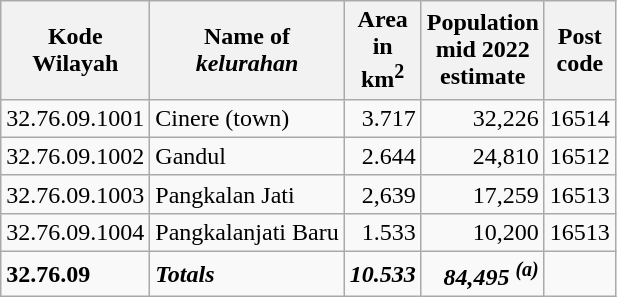<table class="wikitable">
<tr>
<th>Kode <br>Wilayah</th>
<th>Name of <br> <em>kelurahan</em></th>
<th>Area <br>in <br>km<sup>2</sup></th>
<th>Population<br>mid 2022<br>estimate</th>
<th>Post<br>code</th>
</tr>
<tr>
<td>32.76.09.1001</td>
<td>Cinere (town)</td>
<td align="right">3.717</td>
<td align="right">32,226</td>
<td>16514</td>
</tr>
<tr>
<td>32.76.09.1002</td>
<td>Gandul</td>
<td align="right">2.644</td>
<td align="right">24,810</td>
<td>16512</td>
</tr>
<tr>
<td>32.76.09.1003</td>
<td>Pangkalan Jati</td>
<td align="right">2,639</td>
<td align="right">17,259</td>
<td>16513</td>
</tr>
<tr>
<td>32.76.09.1004</td>
<td>Pangkalanjati Baru</td>
<td align="right">1.533</td>
<td align="right">10,200</td>
<td>16513</td>
</tr>
<tr>
<td><strong>32.76.09</strong></td>
<td><strong><em>Totals</em></strong></td>
<td align="right"><strong><em>10.533</em></strong></td>
<td align="right"><strong><em>84,495 <sup>(a)</sup></em></strong></td>
<td></td>
</tr>
</table>
